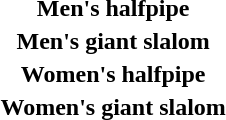<table>
<tr>
<th scope="row">Men's halfpipe<br></th>
<td></td>
<td></td>
<td></td>
</tr>
<tr>
<th scope="row">Men's giant slalom<br></th>
<td></td>
<td></td>
<td></td>
</tr>
<tr>
<th scope="row">Women's halfpipe<br></th>
<td></td>
<td></td>
<td></td>
</tr>
<tr>
<th scope="row">Women's giant slalom<br></th>
<td></td>
<td></td>
<td></td>
</tr>
</table>
